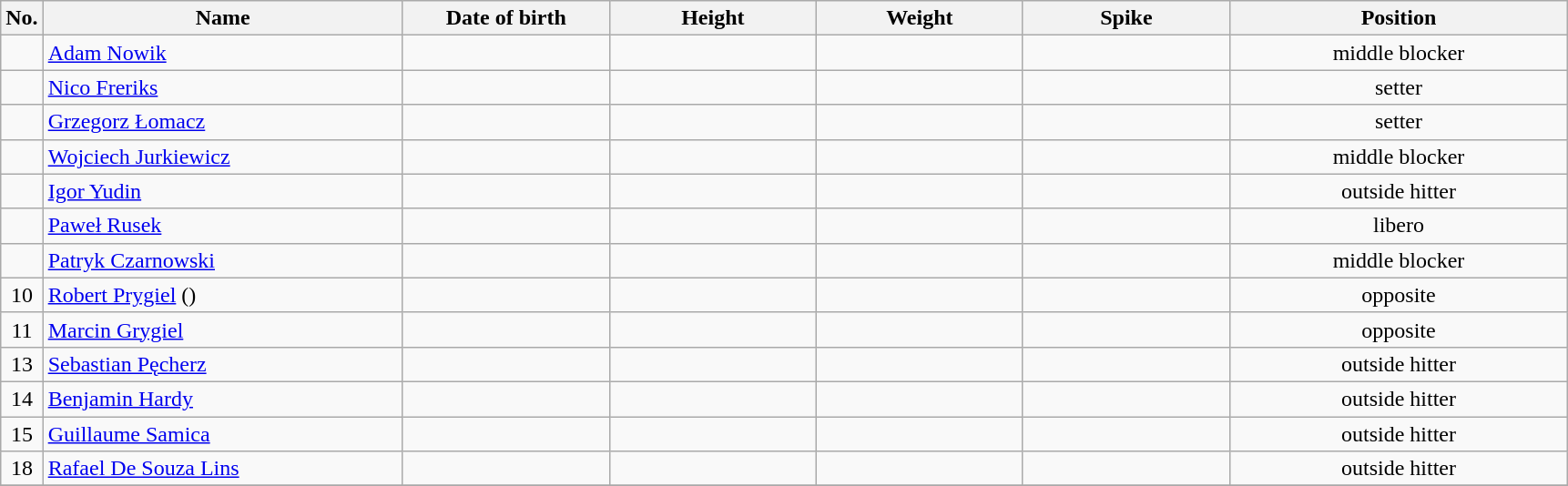<table class="wikitable sortable" style="font-size:100%; text-align:center;">
<tr>
<th>No.</th>
<th style="width:16em">Name</th>
<th style="width:9em">Date of birth</th>
<th style="width:9em">Height</th>
<th style="width:9em">Weight</th>
<th style="width:9em">Spike</th>
<th style="width:15em">Position</th>
</tr>
<tr>
<td></td>
<td align=left> <a href='#'>Adam Nowik</a></td>
<td align=right></td>
<td></td>
<td></td>
<td></td>
<td>middle blocker</td>
</tr>
<tr>
<td></td>
<td align=left> <a href='#'>Nico Freriks</a></td>
<td align=right></td>
<td></td>
<td></td>
<td></td>
<td>setter</td>
</tr>
<tr>
<td></td>
<td align=left> <a href='#'>Grzegorz Łomacz</a></td>
<td align=right></td>
<td></td>
<td></td>
<td></td>
<td>setter</td>
</tr>
<tr>
<td></td>
<td align=left> <a href='#'>Wojciech Jurkiewicz</a></td>
<td align=right></td>
<td></td>
<td></td>
<td></td>
<td>middle blocker</td>
</tr>
<tr>
<td></td>
<td align=left> <a href='#'>Igor Yudin</a></td>
<td align=right></td>
<td></td>
<td></td>
<td></td>
<td>outside hitter</td>
</tr>
<tr>
<td></td>
<td align=left> <a href='#'>Paweł Rusek</a></td>
<td align=right></td>
<td></td>
<td></td>
<td></td>
<td>libero</td>
</tr>
<tr>
<td></td>
<td align=left> <a href='#'>Patryk Czarnowski</a></td>
<td align=right></td>
<td></td>
<td></td>
<td></td>
<td>middle blocker</td>
</tr>
<tr>
<td>10</td>
<td align=left> <a href='#'>Robert Prygiel</a> ()</td>
<td align=right></td>
<td></td>
<td></td>
<td></td>
<td>opposite</td>
</tr>
<tr>
<td>11</td>
<td align=left> <a href='#'>Marcin Grygiel</a></td>
<td align=right></td>
<td></td>
<td></td>
<td></td>
<td>opposite</td>
</tr>
<tr>
<td>13</td>
<td align=left> <a href='#'>Sebastian Pęcherz</a></td>
<td align=right></td>
<td></td>
<td></td>
<td></td>
<td>outside hitter</td>
</tr>
<tr>
<td>14</td>
<td align=left> <a href='#'>Benjamin Hardy</a></td>
<td align=right></td>
<td></td>
<td></td>
<td></td>
<td>outside hitter</td>
</tr>
<tr>
<td>15</td>
<td align=left> <a href='#'>Guillaume Samica</a></td>
<td align=right></td>
<td></td>
<td></td>
<td></td>
<td>outside hitter</td>
</tr>
<tr>
<td>18</td>
<td align=left> <a href='#'>Rafael De Souza Lins</a></td>
<td align=right></td>
<td></td>
<td></td>
<td></td>
<td>outside hitter</td>
</tr>
<tr>
</tr>
</table>
